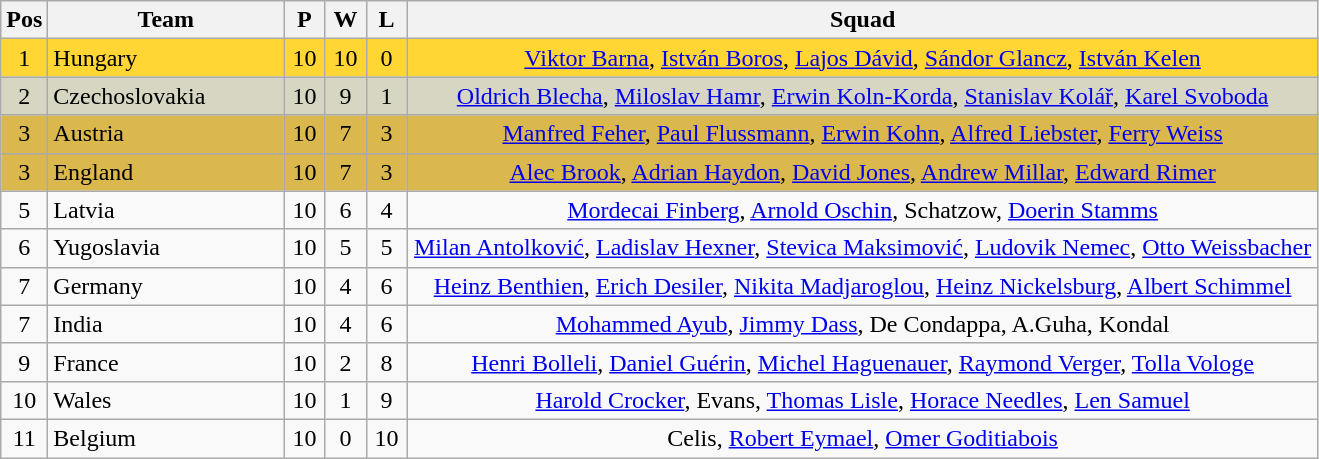<table class="wikitable" style="font-size: 100%">
<tr>
<th width=15>Pos</th>
<th width=150>Team</th>
<th width=20>P</th>
<th width=20>W</th>
<th width=20>L</th>
<th width=600>Squad</th>
</tr>
<tr align=center style="background: #FFD633;">
<td>1</td>
<td align="left"> Hungary</td>
<td>10</td>
<td>10</td>
<td>0</td>
<td><a href='#'>Viktor Barna</a>, <a href='#'>István Boros</a>, <a href='#'>Lajos Dávid</a>, <a href='#'>Sándor Glancz</a>, <a href='#'>István Kelen</a></td>
</tr>
<tr align=center style="background: #D6D6C2;">
<td>2</td>
<td align="left"> Czechoslovakia</td>
<td>10</td>
<td>9</td>
<td>1</td>
<td><a href='#'>Oldrich Blecha</a>, <a href='#'>Miloslav Hamr</a>, <a href='#'>Erwin Koln-Korda</a>, <a href='#'>Stanislav Kolář</a>, <a href='#'>Karel Svoboda</a></td>
</tr>
<tr align=center style="background: #DBB84D;">
<td>3</td>
<td align="left"> Austria</td>
<td>10</td>
<td>7</td>
<td>3</td>
<td><a href='#'>Manfred Feher</a>, <a href='#'>Paul Flussmann</a>, <a href='#'>Erwin Kohn</a>, <a href='#'>Alfred Liebster</a>, <a href='#'>Ferry Weiss</a></td>
</tr>
<tr align=center style="background: #DBB84D;">
<td>3</td>
<td align="left"> England</td>
<td>10</td>
<td>7</td>
<td>3</td>
<td><a href='#'>Alec Brook</a>, <a href='#'>Adrian Haydon</a>, <a href='#'>David Jones</a>, <a href='#'>Andrew Millar</a>, <a href='#'>Edward Rimer</a></td>
</tr>
<tr align=center>
<td>5</td>
<td align="left"> Latvia</td>
<td>10</td>
<td>6</td>
<td>4</td>
<td><a href='#'>Mordecai Finberg</a>, <a href='#'>Arnold Oschin</a>, Schatzow, <a href='#'>Doerin Stamms</a></td>
</tr>
<tr align=center>
<td>6</td>
<td align="left"> Yugoslavia</td>
<td>10</td>
<td>5</td>
<td>5</td>
<td><a href='#'>Milan Antolković</a>, <a href='#'>Ladislav Hexner</a>, <a href='#'>Stevica Maksimović</a>, <a href='#'>Ludovik Nemec</a>, <a href='#'>Otto Weissbacher</a></td>
</tr>
<tr align=center>
<td>7</td>
<td align="left"> Germany</td>
<td>10</td>
<td>4</td>
<td>6</td>
<td><a href='#'>Heinz Benthien</a>, <a href='#'>Erich Desiler</a>, <a href='#'>Nikita Madjaroglou</a>, <a href='#'>Heinz Nickelsburg</a>, <a href='#'>Albert Schimmel</a></td>
</tr>
<tr align=center>
<td>7</td>
<td align="left"> India</td>
<td>10</td>
<td>4</td>
<td>6</td>
<td><a href='#'>Mohammed Ayub</a>, <a href='#'>Jimmy Dass</a>, De Condappa, A.Guha, Kondal</td>
</tr>
<tr align=center>
<td>9</td>
<td align="left"> France</td>
<td>10</td>
<td>2</td>
<td>8</td>
<td><a href='#'>Henri Bolleli</a>, <a href='#'>Daniel Guérin</a>, <a href='#'>Michel Haguenauer</a>, <a href='#'>Raymond Verger</a>, <a href='#'>Tolla Vologe</a></td>
</tr>
<tr align=center>
<td>10</td>
<td align="left"> Wales</td>
<td>10</td>
<td>1</td>
<td>9</td>
<td><a href='#'>Harold Crocker</a>, Evans, <a href='#'>Thomas Lisle</a>, <a href='#'>Horace Needles</a>, <a href='#'>Len Samuel</a></td>
</tr>
<tr align=center>
<td>11</td>
<td align="left"> Belgium</td>
<td>10</td>
<td>0</td>
<td>10</td>
<td>Celis, <a href='#'>Robert Eymael</a>, <a href='#'>Omer Goditiabois</a></td>
</tr>
</table>
